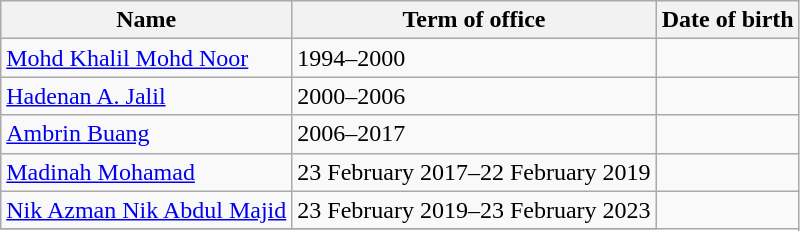<table class=wikitable>
<tr>
<th>Name</th>
<th>Term of office</th>
<th>Date of birth</th>
</tr>
<tr>
<td><a href='#'>Mohd Khalil Mohd Noor</a></td>
<td>1994–2000</td>
<td></td>
</tr>
<tr>
<td><a href='#'>Hadenan A. Jalil</a></td>
<td>2000–2006</td>
<td></td>
</tr>
<tr>
<td><a href='#'>Ambrin Buang</a></td>
<td>2006–2017</td>
<td></td>
</tr>
<tr>
<td><a href='#'>Madinah Mohamad</a></td>
<td>23 February 2017–22 February 2019</td>
<td></td>
</tr>
<tr>
<td><a href='#'>Nik Azman Nik Abdul Majid</a></td>
<td>23 February 2019–23 February 2023</td>
</tr>
<tr>
</tr>
</table>
